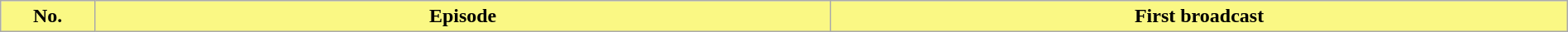<table class="wikitable plainrowheaders" style="width:100%; margin:auto; background:#fff;">
<tr>
<th style="background: #faf884 ; width: 6%;">No.</th>
<th style="background: #faf884; width: 47%;">Episode</th>
<th style="background: #faf884; width: 47%;">First broadcast<br>



</th>
</tr>
</table>
